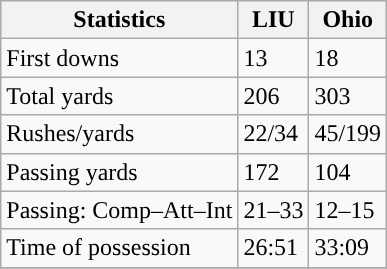<table class="wikitable" style="float: left;">
<tr>
<th>Statistics</th>
<th>LIU</th>
<th>Ohio</th>
</tr>
<tr>
<td>First downs</td>
<td>13</td>
<td>18</td>
</tr>
<tr>
<td>Total yards</td>
<td>206</td>
<td>303</td>
</tr>
<tr>
<td>Rushes/yards</td>
<td>22/34</td>
<td>45/199</td>
</tr>
<tr>
<td>Passing yards</td>
<td>172</td>
<td>104</td>
</tr>
<tr>
<td>Passing: Comp–Att–Int</td>
<td>21–33</td>
<td>12–15</td>
</tr>
<tr>
<td>Time of possession</td>
<td>26:51</td>
<td>33:09</td>
</tr>
<tr>
</tr>
</table>
